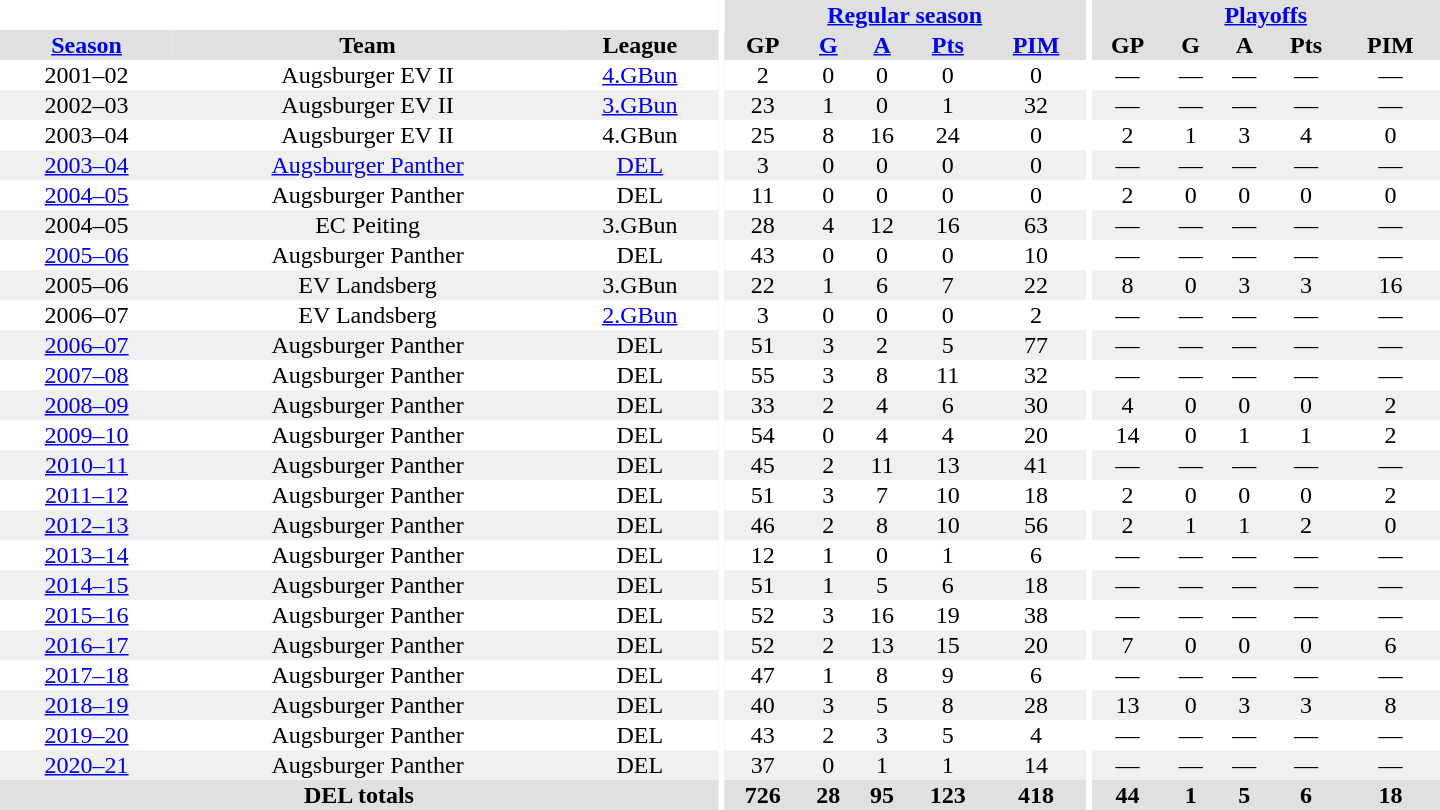<table border="0" cellpadding="1" cellspacing="0" style="text-align:center; width:60em">
<tr bgcolor="#e0e0e0">
<th colspan="3" bgcolor="#ffffff"></th>
<th rowspan="99" bgcolor="#ffffff"></th>
<th colspan="5"><a href='#'>Regular season</a></th>
<th rowspan="99" bgcolor="#ffffff"></th>
<th colspan="5"><a href='#'>Playoffs</a></th>
</tr>
<tr bgcolor="#e0e0e0">
<th><a href='#'>Season</a></th>
<th>Team</th>
<th>League</th>
<th>GP</th>
<th><a href='#'>G</a></th>
<th><a href='#'>A</a></th>
<th><a href='#'>Pts</a></th>
<th><a href='#'>PIM</a></th>
<th>GP</th>
<th>G</th>
<th>A</th>
<th>Pts</th>
<th>PIM</th>
</tr>
<tr ALIGN="center">
<td>2001–02</td>
<td>Augsburger EV II</td>
<td><a href='#'>4.GBun</a></td>
<td>2</td>
<td>0</td>
<td>0</td>
<td>0</td>
<td>0</td>
<td>—</td>
<td>—</td>
<td>—</td>
<td>—</td>
<td>—</td>
</tr>
<tr ALIGN="center" bgcolor="#f0f0f0">
<td>2002–03</td>
<td>Augsburger EV II</td>
<td><a href='#'>3.GBun</a></td>
<td>23</td>
<td>1</td>
<td>0</td>
<td>1</td>
<td>32</td>
<td>—</td>
<td>—</td>
<td>—</td>
<td>—</td>
<td>—</td>
</tr>
<tr ALIGN="center">
<td>2003–04</td>
<td>Augsburger EV II</td>
<td>4.GBun</td>
<td>25</td>
<td>8</td>
<td>16</td>
<td>24</td>
<td>0</td>
<td>2</td>
<td>1</td>
<td>3</td>
<td>4</td>
<td>0</td>
</tr>
<tr ALIGN="center" bgcolor="#f0f0f0">
<td><a href='#'>2003–04</a></td>
<td><a href='#'>Augsburger Panther</a></td>
<td><a href='#'>DEL</a></td>
<td>3</td>
<td>0</td>
<td>0</td>
<td>0</td>
<td>0</td>
<td>—</td>
<td>—</td>
<td>—</td>
<td>—</td>
<td>—</td>
</tr>
<tr ALIGN="center">
<td><a href='#'>2004–05</a></td>
<td>Augsburger Panther</td>
<td>DEL</td>
<td>11</td>
<td>0</td>
<td>0</td>
<td>0</td>
<td>0</td>
<td>2</td>
<td>0</td>
<td>0</td>
<td>0</td>
<td>0</td>
</tr>
<tr ALIGN="center" bgcolor="#f0f0f0">
<td>2004–05</td>
<td>EC Peiting</td>
<td>3.GBun</td>
<td>28</td>
<td>4</td>
<td>12</td>
<td>16</td>
<td>63</td>
<td>—</td>
<td>—</td>
<td>—</td>
<td>—</td>
<td>—</td>
</tr>
<tr ALIGN="center">
<td><a href='#'>2005–06</a></td>
<td>Augsburger Panther</td>
<td>DEL</td>
<td>43</td>
<td>0</td>
<td>0</td>
<td>0</td>
<td>10</td>
<td>—</td>
<td>—</td>
<td>—</td>
<td>—</td>
<td>—</td>
</tr>
<tr ALIGN="center" bgcolor="#f0f0f0">
<td>2005–06</td>
<td>EV Landsberg</td>
<td>3.GBun</td>
<td>22</td>
<td>1</td>
<td>6</td>
<td>7</td>
<td>22</td>
<td>8</td>
<td>0</td>
<td>3</td>
<td>3</td>
<td>16</td>
</tr>
<tr ALIGN="center">
<td>2006–07</td>
<td>EV Landsberg</td>
<td><a href='#'>2.GBun</a></td>
<td>3</td>
<td>0</td>
<td>0</td>
<td>0</td>
<td>2</td>
<td>—</td>
<td>—</td>
<td>—</td>
<td>—</td>
<td>—</td>
</tr>
<tr ALIGN="center" bgcolor="#f0f0f0">
<td><a href='#'>2006–07</a></td>
<td>Augsburger Panther</td>
<td>DEL</td>
<td>51</td>
<td>3</td>
<td>2</td>
<td>5</td>
<td>77</td>
<td>—</td>
<td>—</td>
<td>—</td>
<td>—</td>
<td>—</td>
</tr>
<tr ALIGN="center">
<td><a href='#'>2007–08</a></td>
<td>Augsburger Panther</td>
<td>DEL</td>
<td>55</td>
<td>3</td>
<td>8</td>
<td>11</td>
<td>32</td>
<td>—</td>
<td>—</td>
<td>—</td>
<td>—</td>
<td>—</td>
</tr>
<tr ALIGN="center" bgcolor="#f0f0f0">
<td><a href='#'>2008–09</a></td>
<td>Augsburger Panther</td>
<td>DEL</td>
<td>33</td>
<td>2</td>
<td>4</td>
<td>6</td>
<td>30</td>
<td>4</td>
<td>0</td>
<td>0</td>
<td>0</td>
<td>2</td>
</tr>
<tr ALIGN="center">
<td><a href='#'>2009–10</a></td>
<td>Augsburger Panther</td>
<td>DEL</td>
<td>54</td>
<td>0</td>
<td>4</td>
<td>4</td>
<td>20</td>
<td>14</td>
<td>0</td>
<td>1</td>
<td>1</td>
<td>2</td>
</tr>
<tr ALIGN="center" bgcolor="#f0f0f0">
<td><a href='#'>2010–11</a></td>
<td>Augsburger Panther</td>
<td>DEL</td>
<td>45</td>
<td>2</td>
<td>11</td>
<td>13</td>
<td>41</td>
<td>—</td>
<td>—</td>
<td>—</td>
<td>—</td>
<td>—</td>
</tr>
<tr ALIGN="center">
<td><a href='#'>2011–12</a></td>
<td>Augsburger Panther</td>
<td>DEL</td>
<td>51</td>
<td>3</td>
<td>7</td>
<td>10</td>
<td>18</td>
<td>2</td>
<td>0</td>
<td>0</td>
<td>0</td>
<td>2</td>
</tr>
<tr ALIGN="center" bgcolor="#f0f0f0">
<td><a href='#'>2012–13</a></td>
<td>Augsburger Panther</td>
<td>DEL</td>
<td>46</td>
<td>2</td>
<td>8</td>
<td>10</td>
<td>56</td>
<td>2</td>
<td>1</td>
<td>1</td>
<td>2</td>
<td>0</td>
</tr>
<tr ALIGN="center">
<td><a href='#'>2013–14</a></td>
<td>Augsburger Panther</td>
<td>DEL</td>
<td>12</td>
<td>1</td>
<td>0</td>
<td>1</td>
<td>6</td>
<td>—</td>
<td>—</td>
<td>—</td>
<td>—</td>
<td>—</td>
</tr>
<tr ALIGN="center" bgcolor="#f0f0f0">
<td><a href='#'>2014–15</a></td>
<td>Augsburger Panther</td>
<td>DEL</td>
<td>51</td>
<td>1</td>
<td>5</td>
<td>6</td>
<td>18</td>
<td>—</td>
<td>—</td>
<td>—</td>
<td>—</td>
<td>—</td>
</tr>
<tr ALIGN="center">
<td><a href='#'>2015–16</a></td>
<td>Augsburger Panther</td>
<td>DEL</td>
<td>52</td>
<td>3</td>
<td>16</td>
<td>19</td>
<td>38</td>
<td>—</td>
<td>—</td>
<td>—</td>
<td>—</td>
<td>—</td>
</tr>
<tr ALIGN="center" bgcolor="#f0f0f0">
<td><a href='#'>2016–17</a></td>
<td>Augsburger Panther</td>
<td>DEL</td>
<td>52</td>
<td>2</td>
<td>13</td>
<td>15</td>
<td>20</td>
<td>7</td>
<td>0</td>
<td>0</td>
<td>0</td>
<td>6</td>
</tr>
<tr ALIGN="center">
<td><a href='#'>2017–18</a></td>
<td>Augsburger Panther</td>
<td>DEL</td>
<td>47</td>
<td>1</td>
<td>8</td>
<td>9</td>
<td>6</td>
<td>—</td>
<td>—</td>
<td>—</td>
<td>—</td>
<td>—</td>
</tr>
<tr ALIGN="center" bgcolor="#f0f0f0">
<td><a href='#'>2018–19</a></td>
<td>Augsburger Panther</td>
<td>DEL</td>
<td>40</td>
<td>3</td>
<td>5</td>
<td>8</td>
<td>28</td>
<td>13</td>
<td>0</td>
<td>3</td>
<td>3</td>
<td>8</td>
</tr>
<tr ALIGN="center">
<td><a href='#'>2019–20</a></td>
<td>Augsburger Panther</td>
<td>DEL</td>
<td>43</td>
<td>2</td>
<td>3</td>
<td>5</td>
<td>4</td>
<td>—</td>
<td>—</td>
<td>—</td>
<td>—</td>
<td>—</td>
</tr>
<tr ALIGN="center" bgcolor="#f0f0f0">
<td><a href='#'>2020–21</a></td>
<td>Augsburger Panther</td>
<td>DEL</td>
<td>37</td>
<td>0</td>
<td>1</td>
<td>1</td>
<td>14</td>
<td>—</td>
<td>—</td>
<td>—</td>
<td>—</td>
<td>—</td>
</tr>
<tr bgcolor="#e0e0e0">
<th colspan="3">DEL totals</th>
<th>726</th>
<th>28</th>
<th>95</th>
<th>123</th>
<th>418</th>
<th>44</th>
<th>1</th>
<th>5</th>
<th>6</th>
<th>18</th>
</tr>
</table>
